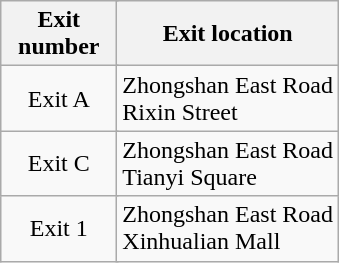<table class="wikitable">
<tr>
<th scope="col" style="width: 70px" colspan="2">Exit number</th>
<th>Exit location</th>
</tr>
<tr>
<td align="center" colspan="2">Exit A</td>
<td>Zhongshan East Road<br>Rixin Street</td>
</tr>
<tr>
<td align="center" colspan="2">Exit C </td>
<td>Zhongshan East Road<br>Tianyi Square</td>
</tr>
<tr>
<td align="center" colspan="2">Exit 1</td>
<td>Zhongshan East Road<br>Xinhualian Mall</td>
</tr>
</table>
